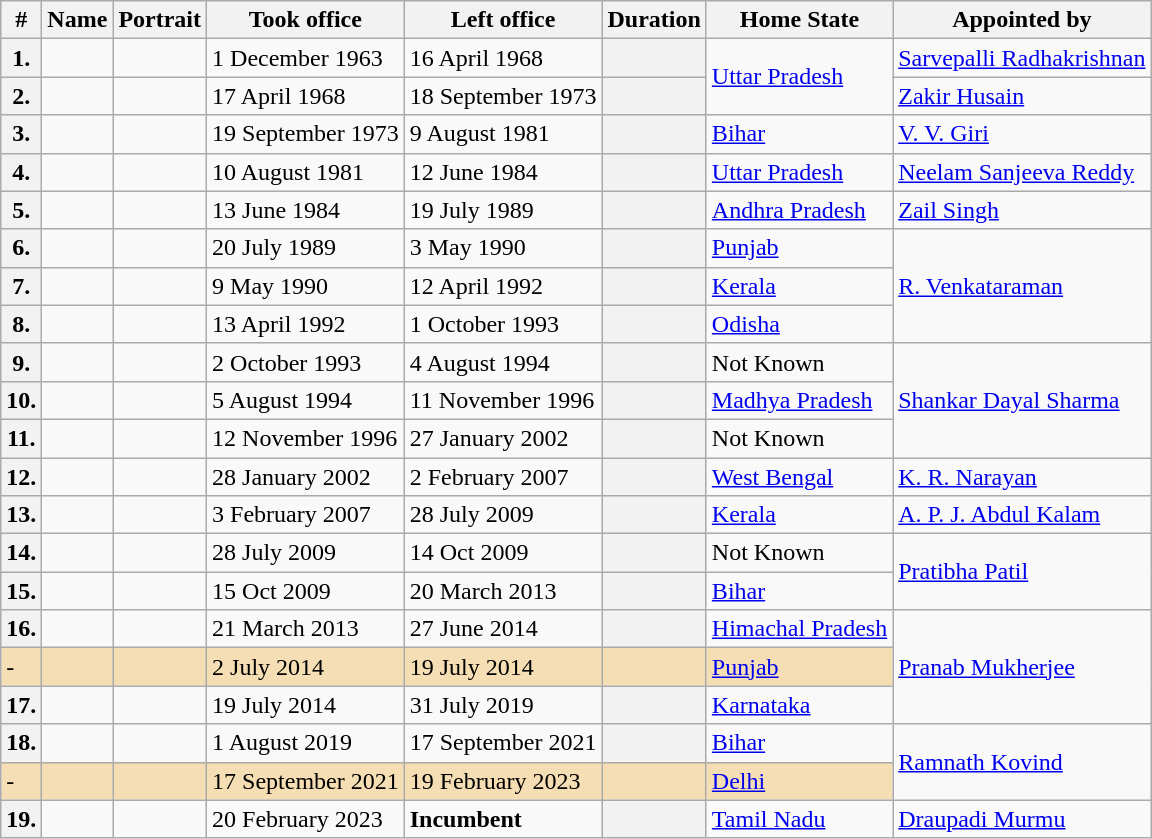<table class="wikitable sortable">
<tr>
<th scope=col>#</th>
<th scope=col>Name</th>
<th>Portrait</th>
<th scope="col">Took office</th>
<th scope=col>Left office</th>
<th scope=col>Duration</th>
<th scope=col>Home State</th>
<th scope=col>Appointed by</th>
</tr>
<tr>
<th scope=row>1.</th>
<td></td>
<td></td>
<td>1 December 1963</td>
<td>16 April 1968</td>
<th><strong></strong></th>
<td rowspan=2><a href='#'>Uttar Pradesh</a></td>
<td><a href='#'>Sarvepalli Radhakrishnan</a></td>
</tr>
<tr>
<th scope=row>2.</th>
<td></td>
<td></td>
<td>17 April 1968</td>
<td>18 September 1973</td>
<th><strong></strong></th>
<td><a href='#'>Zakir Husain</a></td>
</tr>
<tr>
<th scope=row>3.</th>
<td></td>
<td></td>
<td>19 September 1973</td>
<td>9 August 1981</td>
<th><strong></strong></th>
<td><a href='#'>Bihar</a></td>
<td><a href='#'>V. V. Giri</a></td>
</tr>
<tr>
<th scope=row>4.</th>
<td></td>
<td></td>
<td>10 August 1981</td>
<td>12 June 1984</td>
<th><strong></strong></th>
<td><a href='#'>Uttar Pradesh</a></td>
<td><a href='#'>Neelam Sanjeeva Reddy</a></td>
</tr>
<tr>
<th scope=row>5.</th>
<td></td>
<td></td>
<td>13 June 1984</td>
<td>19 July 1989</td>
<th><strong></strong></th>
<td><a href='#'>Andhra Pradesh</a></td>
<td><a href='#'>Zail Singh</a></td>
</tr>
<tr>
<th scope=row>6.</th>
<td></td>
<td></td>
<td>20 July 1989</td>
<td>3 May 1990</td>
<th><strong></strong></th>
<td><a href='#'>Punjab</a></td>
<td rowspan=3><a href='#'>R. Venkataraman</a></td>
</tr>
<tr>
<th scope=row>7.</th>
<td></td>
<td></td>
<td>9 May 1990</td>
<td>12 April 1992</td>
<th><strong></strong></th>
<td><a href='#'>Kerala</a></td>
</tr>
<tr>
<th scope=row>8.</th>
<td></td>
<td></td>
<td>13 April 1992</td>
<td>1 October 1993</td>
<th><strong></strong></th>
<td><a href='#'>Odisha</a></td>
</tr>
<tr>
<th scope=row>9.</th>
<td></td>
<td></td>
<td>2 October 1993</td>
<td>4 August 1994</td>
<th><strong></strong></th>
<td>Not Known</td>
<td rowspan=3><a href='#'>Shankar Dayal Sharma</a></td>
</tr>
<tr>
<th scope=row>10.</th>
<td></td>
<td></td>
<td>5 August 1994</td>
<td>11 November 1996</td>
<th><strong></strong></th>
<td><a href='#'>Madhya Pradesh</a></td>
</tr>
<tr>
<th scope=row>11.</th>
<td></td>
<td></td>
<td>12 November 1996</td>
<td>27 January 2002</td>
<th><strong></strong></th>
<td>Not Known</td>
</tr>
<tr>
<th scope=row>12.</th>
<td></td>
<td></td>
<td>28 January 2002</td>
<td>2 February 2007</td>
<th><strong></strong></th>
<td><a href='#'>West Bengal</a></td>
<td><a href='#'>K. R. Narayan</a></td>
</tr>
<tr>
<th scope=row>13.</th>
<td></td>
<td></td>
<td>3 February 2007</td>
<td>28 July 2009</td>
<th><strong></strong></th>
<td><a href='#'>Kerala</a></td>
<td><a href='#'>A. P. J. Abdul Kalam</a></td>
</tr>
<tr>
<th scope=row>14.</th>
<td></td>
<td></td>
<td>28 July 2009</td>
<td>14 Oct 2009</td>
<th><strong></strong></th>
<td>Not Known</td>
<td rowspan=2><a href='#'>Pratibha Patil</a></td>
</tr>
<tr>
<th scope=row>15.</th>
<td></td>
<td></td>
<td>15 Oct 2009</td>
<td>20 March 2013</td>
<th><strong></strong></th>
<td><a href='#'>Bihar</a></td>
</tr>
<tr>
<th scope=row>16.</th>
<td></td>
<td></td>
<td>21 March 2013</td>
<td>27 June 2014</td>
<th><strong></strong></th>
<td><a href='#'>Himachal Pradesh</a></td>
<td rowspan=3><a href='#'>Pranab Mukherjee</a></td>
</tr>
<tr>
<td bgcolor=wheat>-</td>
<td bgcolor=wheat> </td>
<td bgcolor=wheat></td>
<td bgcolor=wheat>2 July 2014</td>
<td bgcolor=wheat>19 July 2014</td>
<td bgcolor=wheat><strong></strong></td>
<td bgcolor=wheat><a href='#'>Punjab</a></td>
</tr>
<tr>
<th scope=row>17.</th>
<td></td>
<td></td>
<td>19 July 2014</td>
<td>31 July 2019</td>
<th><strong></strong></th>
<td><a href='#'>Karnataka</a></td>
</tr>
<tr>
<th scope=row>18.</th>
<td></td>
<td></td>
<td>1 August 2019</td>
<td>17 September 2021</td>
<th><strong></strong></th>
<td><a href='#'>Bihar</a></td>
<td rowspan=2><a href='#'>Ramnath Kovind</a></td>
</tr>
<tr>
<td bgcolor=wheat>-</td>
<td bgcolor=wheat> </td>
<td bgcolor=wheat></td>
<td bgcolor=wheat>17 September 2021</td>
<td bgcolor=wheat>19 February 2023</td>
<td bgcolor=wheat><strong></strong></td>
<td bgcolor=wheat><a href='#'>Delhi</a></td>
</tr>
<tr>
<th scope=row>19.</th>
<td></td>
<td></td>
<td>20 February 2023</td>
<td><strong>Incumbent</strong></td>
<th><strong></strong></th>
<td><a href='#'>Tamil Nadu</a></td>
<td><a href='#'>Draupadi Murmu</a></td>
</tr>
</table>
